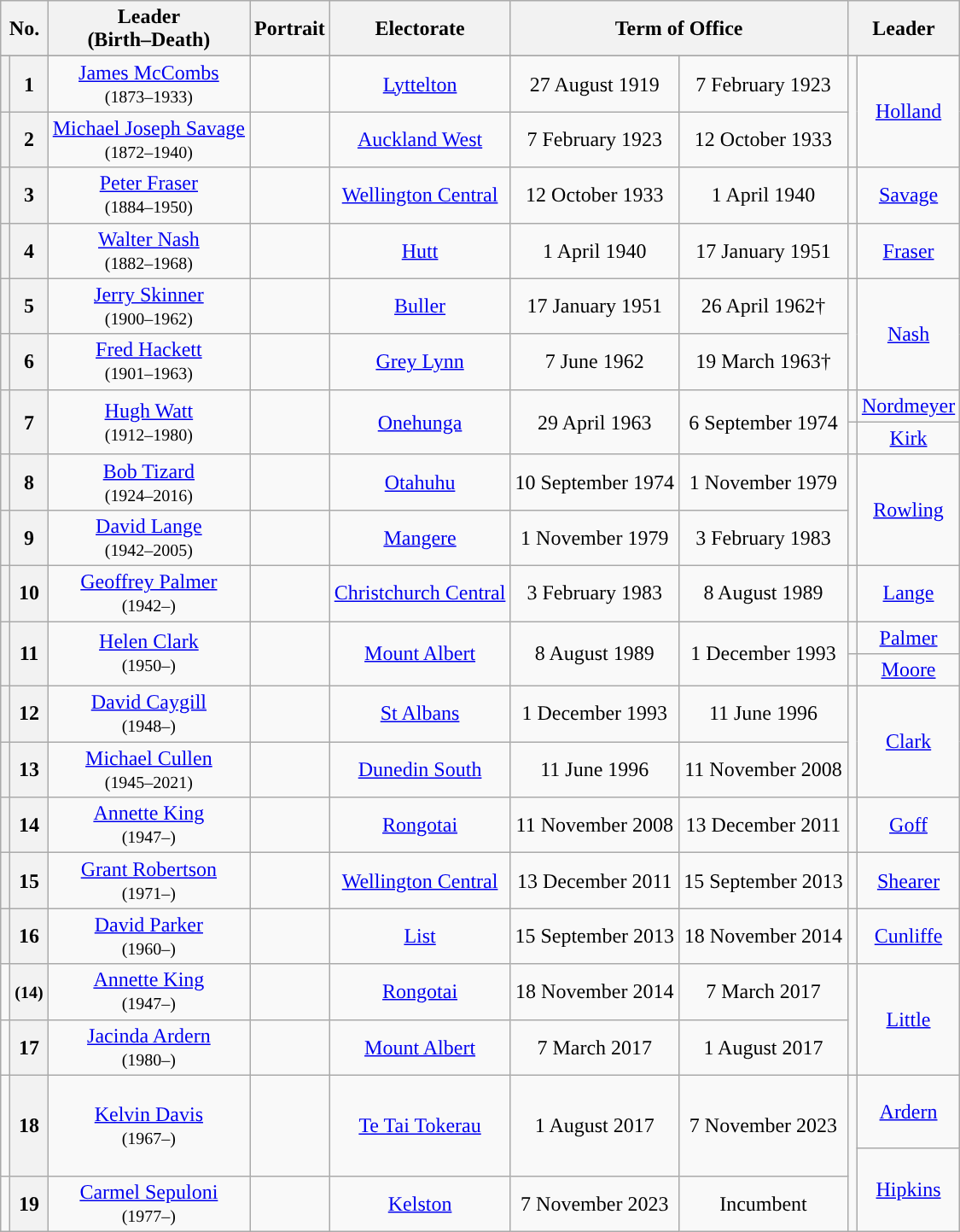<table class="wikitable" style="text-align:center">
<tr>
<th colspan=2>No.</th>
<th>Leader<br>(Birth–Death)</th>
<th>Portrait</th>
<th>Electorate</th>
<th colspan=2>Term of Office</th>
<th colspan=2>Leader</th>
</tr>
<tr>
</tr>
<tr>
<th style="background:"></th>
<th>1</th>
<td><a href='#'>James McCombs</a><br><small>(1873–1933)</small></td>
<td></td>
<td><a href='#'>Lyttelton</a></td>
<td>27 August 1919</td>
<td>7 February 1923</td>
<td rowspan=2 style="background:"></td>
<td rowspan=2><a href='#'>Holland</a></td>
</tr>
<tr>
<th style="background:"></th>
<th>2</th>
<td><a href='#'>Michael Joseph Savage</a><br><small>(1872–1940)</small></td>
<td></td>
<td><a href='#'>Auckland West</a></td>
<td>7 February 1923</td>
<td>12 October 1933</td>
</tr>
<tr>
<th style="background:"></th>
<th>3</th>
<td><a href='#'>Peter Fraser</a><br><small>(1884–1950)</small></td>
<td></td>
<td><a href='#'>Wellington Central</a></td>
<td>12 October 1933</td>
<td>1 April 1940</td>
<td style="background:"></td>
<td><a href='#'>Savage</a></td>
</tr>
<tr>
<th style="background:"></th>
<th>4</th>
<td><a href='#'>Walter Nash</a><br><small>(1882–1968)</small></td>
<td></td>
<td><a href='#'>Hutt</a></td>
<td>1 April 1940</td>
<td>17 January 1951</td>
<td style="background:"></td>
<td><a href='#'>Fraser</a></td>
</tr>
<tr>
<th style="background:"></th>
<th>5</th>
<td><a href='#'>Jerry Skinner</a><br><small>(1900–1962)</small></td>
<td></td>
<td><a href='#'>Buller</a></td>
<td>17 January 1951</td>
<td>26 April 1962†</td>
<td rowspan=2 height=15 style="background:"></td>
<td rowspan=2><a href='#'>Nash</a></td>
</tr>
<tr>
<th style="background:"></th>
<th>6</th>
<td><a href='#'>Fred Hackett</a><br><small>(1901–1963)</small></td>
<td></td>
<td><a href='#'>Grey Lynn</a></td>
<td>7 June 1962</td>
<td>19 March 1963†</td>
</tr>
<tr>
<th rowspan=2 style="background:"></th>
<th rowspan=2>7</th>
<td rowspan=2><a href='#'>Hugh Watt</a><br><small>(1912–1980)</small></td>
<td rowspan=2></td>
<td rowspan=2><a href='#'>Onehunga</a></td>
<td rowspan=2>29 April 1963</td>
<td rowspan=2>6 September 1974</td>
<td style="background:"></td>
<td><a href='#'>Nordmeyer</a></td>
</tr>
<tr>
<td style="background:"></td>
<td><a href='#'>Kirk</a></td>
</tr>
<tr>
<th style="background:"></th>
<th>8</th>
<td><a href='#'>Bob Tizard</a><br><small>(1924–2016)</small></td>
<td></td>
<td><a href='#'>Otahuhu</a></td>
<td>10 September 1974</td>
<td>1 November 1979</td>
<td rowspan=2 style="background:"></td>
<td rowspan=2><a href='#'>Rowling</a></td>
</tr>
<tr>
<th style="background:"></th>
<th>9</th>
<td><a href='#'>David Lange</a><br><small>(1942–2005)</small></td>
<td></td>
<td><a href='#'>Mangere</a></td>
<td>1 November 1979</td>
<td>3 February 1983</td>
</tr>
<tr>
<th style="background:"></th>
<th>10</th>
<td><a href='#'>Geoffrey Palmer</a><br><small>(1942–)</small></td>
<td></td>
<td><a href='#'>Christchurch Central</a></td>
<td>3 February 1983</td>
<td>8 August 1989</td>
<td style="background:"></td>
<td><a href='#'>Lange</a></td>
</tr>
<tr>
<th rowspan=2 style="background:"></th>
<th rowspan=2>11</th>
<td rowspan=2><a href='#'>Helen Clark</a><br><small>(1950–)</small></td>
<td rowspan=2></td>
<td rowspan=2><a href='#'>Mount Albert</a></td>
<td rowspan=2>8 August 1989</td>
<td rowspan=2>1 December 1993</td>
<td style="background:"></td>
<td><a href='#'>Palmer</a></td>
</tr>
<tr>
<td style="background:"></td>
<td><a href='#'>Moore</a></td>
</tr>
<tr>
<th style="background:"></th>
<th>12</th>
<td><a href='#'>David Caygill</a><br><small>(1948–)</small></td>
<td></td>
<td><a href='#'>St Albans</a></td>
<td>1 December 1993</td>
<td>11 June 1996</td>
<td rowspan=2 height=15 style="border-top:solid 0 gray; background:"></td>
<td rowspan=2><a href='#'>Clark</a></td>
</tr>
<tr>
<th style="background:"></th>
<th>13</th>
<td><a href='#'>Michael Cullen</a><br><small>(1945–2021)</small></td>
<td></td>
<td><a href='#'>Dunedin South</a></td>
<td>11 June 1996</td>
<td>11 November 2008</td>
</tr>
<tr>
<th style="background:"></th>
<th>14</th>
<td><a href='#'>Annette King</a><br><small>(1947–)</small></td>
<td></td>
<td><a href='#'>Rongotai</a></td>
<td>11 November 2008</td>
<td>13 December 2011</td>
<td style="background:"></td>
<td><a href='#'>Goff</a></td>
</tr>
<tr>
<th style="background:"></th>
<th>15</th>
<td><a href='#'>Grant Robertson</a><br><small>(1971–)</small></td>
<td></td>
<td><a href='#'>Wellington Central</a></td>
<td>13 December 2011</td>
<td>15 September 2013</td>
<td style="background:"></td>
<td><a href='#'>Shearer</a></td>
</tr>
<tr>
<th style="background:"></th>
<th>16</th>
<td><a href='#'>David Parker</a><br><small>(1960–)</small></td>
<td></td>
<td><a href='#'>List</a></td>
<td>15 September 2013</td>
<td>18 November 2014</td>
<td style="background:"></td>
<td><a href='#'>Cunliffe</a></td>
</tr>
<tr>
<td style="background:"></td>
<th><small>(14)</small></th>
<td><a href='#'>Annette King</a><br><small>(1947–)</small></td>
<td></td>
<td><a href='#'>Rongotai</a></td>
<td>18 November 2014</td>
<td>7 March 2017</td>
<td rowspan=2 height=15 style="border-top:solid 0 gray; background:"></td>
<td rowspan=2><a href='#'>Little</a></td>
</tr>
<tr>
<td style="background:"></td>
<th>17</th>
<td><a href='#'>Jacinda Ardern</a><br><small>(1980–)</small></td>
<td></td>
<td><a href='#'>Mount Albert</a></td>
<td>7 March 2017</td>
<td>1 August 2017</td>
</tr>
<tr>
<td height=50 style="border-bottom:solid 0 grey; background:"></td>
<th rowspan=2>18</th>
<td rowspan=2><a href='#'>Kelvin Davis</a><br><small>(1967–)</small></td>
<td rowspan=2></td>
<td rowspan=2><a href='#'>Te Tai Tokerau</a></td>
<td rowspan=2>1 August 2017</td>
<td rowspan=2>7 November 2023</td>
<td rowspan=3 style="background:"></td>
<td><a href='#'>Ardern</a></td>
</tr>
<tr>
<td height=15 style="border-top:solid 0 grey; background:"></td>
<td rowspan=2><a href='#'>Hipkins</a></td>
</tr>
<tr>
<td style="background:"></td>
<th>19</th>
<td><a href='#'>Carmel Sepuloni</a><br><small>(1977–)</small></td>
<td></td>
<td><a href='#'>Kelston</a></td>
<td>7 November 2023</td>
<td>Incumbent</td>
</tr>
</table>
